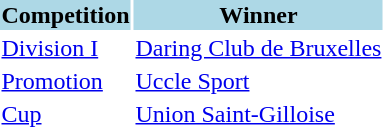<table>
<tr style="background:lightblue;">
<th>Competition</th>
<th>Winner</th>
</tr>
<tr>
<td><a href='#'>Division I</a></td>
<td><a href='#'>Daring Club de Bruxelles</a></td>
</tr>
<tr>
<td><a href='#'>Promotion</a></td>
<td><a href='#'>Uccle Sport</a></td>
</tr>
<tr>
<td><a href='#'>Cup</a></td>
<td><a href='#'>Union Saint-Gilloise</a></td>
</tr>
</table>
